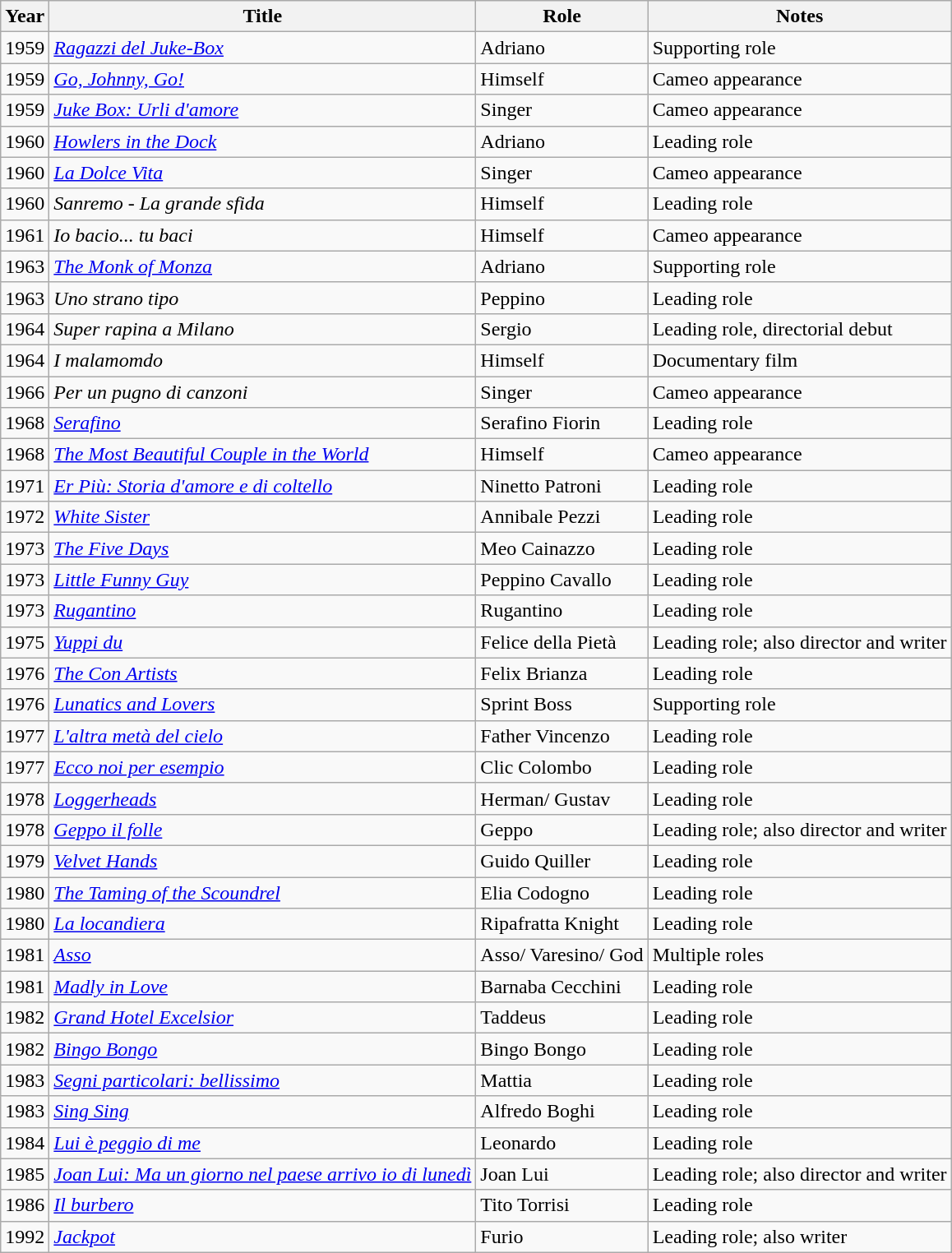<table class="wikitable">
<tr>
<th>Year</th>
<th>Title</th>
<th>Role</th>
<th>Notes</th>
</tr>
<tr>
<td>1959</td>
<td><em><a href='#'>Ragazzi del Juke-Box</a></em></td>
<td>Adriano</td>
<td>Supporting role</td>
</tr>
<tr>
<td>1959</td>
<td><em><a href='#'>Go, Johnny, Go!</a></em></td>
<td>Himself</td>
<td>Cameo appearance</td>
</tr>
<tr>
<td>1959</td>
<td><em><a href='#'>Juke Box: Urli d'amore</a></em></td>
<td>Singer</td>
<td>Cameo appearance</td>
</tr>
<tr>
<td>1960</td>
<td><em><a href='#'>Howlers in the Dock</a></em></td>
<td>Adriano</td>
<td>Leading role</td>
</tr>
<tr>
<td>1960</td>
<td><em><a href='#'>La Dolce Vita</a></em></td>
<td>Singer</td>
<td>Cameo appearance</td>
</tr>
<tr>
<td>1960</td>
<td><em>Sanremo - La grande sfida</em></td>
<td>Himself</td>
<td>Leading role</td>
</tr>
<tr>
<td>1961</td>
<td><em>Io bacio... tu baci</em></td>
<td>Himself</td>
<td>Cameo appearance</td>
</tr>
<tr>
<td>1963</td>
<td><em><a href='#'>The Monk of Monza</a></em></td>
<td>Adriano</td>
<td>Supporting role</td>
</tr>
<tr>
<td>1963</td>
<td><em>Uno strano tipo</em></td>
<td>Peppino</td>
<td>Leading role</td>
</tr>
<tr>
<td>1964</td>
<td><em>Super rapina a Milano</em></td>
<td>Sergio</td>
<td>Leading role, directorial debut</td>
</tr>
<tr>
<td>1964</td>
<td><em>I malamomdo</em></td>
<td>Himself</td>
<td>Documentary film</td>
</tr>
<tr>
<td>1966</td>
<td><em>Per un pugno di canzoni</em></td>
<td>Singer</td>
<td>Cameo appearance</td>
</tr>
<tr>
<td>1968</td>
<td><em><a href='#'>Serafino</a></em></td>
<td>Serafino Fiorin</td>
<td>Leading role</td>
</tr>
<tr>
<td>1968</td>
<td><em><a href='#'>The Most Beautiful Couple in the World</a></em></td>
<td>Himself</td>
<td>Cameo appearance</td>
</tr>
<tr>
<td>1971</td>
<td><em><a href='#'>Er Più: Storia d'amore e di coltello</a></em></td>
<td>Ninetto Patroni</td>
<td>Leading role</td>
</tr>
<tr>
<td>1972</td>
<td><em><a href='#'>White Sister</a></em></td>
<td>Annibale Pezzi</td>
<td>Leading role</td>
</tr>
<tr>
<td>1973</td>
<td><em><a href='#'>The Five Days</a></em></td>
<td>Meo Cainazzo</td>
<td>Leading role</td>
</tr>
<tr>
<td>1973</td>
<td><em><a href='#'>Little Funny Guy</a></em></td>
<td>Peppino Cavallo</td>
<td>Leading role</td>
</tr>
<tr>
<td>1973</td>
<td><em><a href='#'>Rugantino</a></em></td>
<td>Rugantino</td>
<td>Leading role</td>
</tr>
<tr>
<td>1975</td>
<td><em><a href='#'>Yuppi du</a></em></td>
<td>Felice della Pietà</td>
<td>Leading role; also director and writer</td>
</tr>
<tr>
<td>1976</td>
<td><em><a href='#'>The Con Artists</a></em></td>
<td>Felix Brianza</td>
<td>Leading role</td>
</tr>
<tr>
<td>1976</td>
<td><em><a href='#'>Lunatics and Lovers</a></em></td>
<td>Sprint Boss</td>
<td>Supporting role</td>
</tr>
<tr>
<td>1977</td>
<td><em><a href='#'>L'altra metà del cielo</a></em></td>
<td>Father Vincenzo</td>
<td>Leading role</td>
</tr>
<tr>
<td>1977</td>
<td><em><a href='#'>Ecco noi per esempio</a></em></td>
<td>Clic Colombo</td>
<td>Leading role</td>
</tr>
<tr>
<td>1978</td>
<td><em><a href='#'>Loggerheads</a></em></td>
<td>Herman/ Gustav</td>
<td>Leading role</td>
</tr>
<tr>
<td>1978</td>
<td><em><a href='#'>Geppo il folle</a></em></td>
<td>Geppo</td>
<td>Leading role; also director and writer</td>
</tr>
<tr>
<td>1979</td>
<td><em><a href='#'>Velvet Hands</a></em></td>
<td>Guido Quiller</td>
<td>Leading role</td>
</tr>
<tr>
<td>1980</td>
<td><em><a href='#'>The Taming of the Scoundrel</a></em></td>
<td>Elia Codogno</td>
<td>Leading role</td>
</tr>
<tr>
<td>1980</td>
<td><em><a href='#'>La locandiera</a></em></td>
<td>Ripafratta Knight</td>
<td>Leading role</td>
</tr>
<tr>
<td>1981</td>
<td><em><a href='#'>Asso</a></em></td>
<td>Asso/ Varesino/ God</td>
<td>Multiple roles</td>
</tr>
<tr>
<td>1981</td>
<td><em><a href='#'>Madly in Love</a></em></td>
<td>Barnaba Cecchini</td>
<td>Leading role</td>
</tr>
<tr>
<td>1982</td>
<td><em><a href='#'>Grand Hotel Excelsior</a></em></td>
<td>Taddeus</td>
<td>Leading role</td>
</tr>
<tr>
<td>1982</td>
<td><em><a href='#'>Bingo Bongo</a></em></td>
<td>Bingo Bongo</td>
<td>Leading role</td>
</tr>
<tr>
<td>1983</td>
<td><em><a href='#'>Segni particolari: bellissimo</a></em></td>
<td>Mattia</td>
<td>Leading role</td>
</tr>
<tr>
<td>1983</td>
<td><em><a href='#'>Sing Sing</a></em></td>
<td>Alfredo Boghi</td>
<td>Leading role</td>
</tr>
<tr>
<td>1984</td>
<td><em><a href='#'>Lui è peggio di me</a></em></td>
<td>Leonardo</td>
<td>Leading role</td>
</tr>
<tr>
<td>1985</td>
<td><em><a href='#'>Joan Lui: Ma un giorno nel paese arrivo io di lunedì</a></em></td>
<td>Joan Lui</td>
<td>Leading role; also director and writer</td>
</tr>
<tr>
<td>1986</td>
<td><em><a href='#'>Il burbero</a></em></td>
<td>Tito Torrisi</td>
<td>Leading role</td>
</tr>
<tr>
<td>1992</td>
<td><em><a href='#'>Jackpot</a></em></td>
<td>Furio</td>
<td>Leading role; also writer</td>
</tr>
</table>
